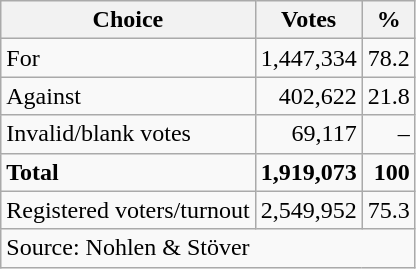<table class=wikitable style=text-align:right>
<tr>
<th>Choice</th>
<th>Votes</th>
<th>%</th>
</tr>
<tr>
<td align=left>For</td>
<td>1,447,334</td>
<td>78.2</td>
</tr>
<tr>
<td align=left>Against</td>
<td>402,622</td>
<td>21.8</td>
</tr>
<tr>
<td align=left>Invalid/blank votes</td>
<td>69,117</td>
<td>–</td>
</tr>
<tr>
<td align=left><strong>Total</strong></td>
<td><strong>1,919,073</strong></td>
<td><strong>100</strong></td>
</tr>
<tr>
<td align=left>Registered voters/turnout</td>
<td>2,549,952</td>
<td>75.3</td>
</tr>
<tr>
<td align=left colspan=3>Source: Nohlen & Stöver</td>
</tr>
</table>
